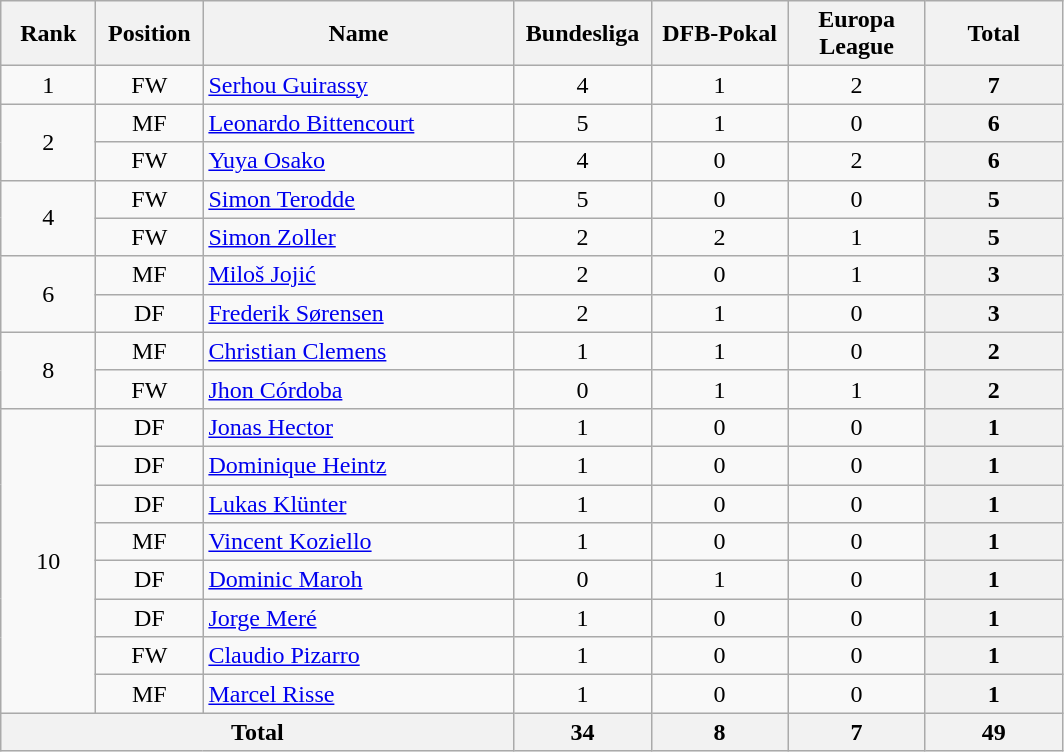<table class="wikitable" style="text-align:center;">
<tr>
<th style="width:56px;">Rank</th>
<th style="width:64px;">Position</th>
<th style="width:200px;">Name</th>
<th style="width:84px;">Bundesliga</th>
<th style="width:84px;">DFB-Pokal</th>
<th style="width:84px;">Europa League</th>
<th style="width:84px;">Total</th>
</tr>
<tr>
<td rowspan="1">1</td>
<td>FW</td>
<td align="left"> <a href='#'>Serhou Guirassy</a></td>
<td>4</td>
<td>1</td>
<td>2</td>
<th>7</th>
</tr>
<tr>
<td rowspan="2">2</td>
<td>MF</td>
<td align="left"> <a href='#'>Leonardo Bittencourt</a></td>
<td>5</td>
<td>1</td>
<td>0</td>
<th>6</th>
</tr>
<tr>
<td>FW</td>
<td align="left"> <a href='#'>Yuya Osako</a></td>
<td>4</td>
<td>0</td>
<td>2</td>
<th>6</th>
</tr>
<tr>
<td rowspan="2">4</td>
<td>FW</td>
<td align="left"> <a href='#'>Simon Terodde</a></td>
<td>5</td>
<td>0</td>
<td>0</td>
<th>5</th>
</tr>
<tr>
<td>FW</td>
<td align="left"> <a href='#'>Simon Zoller</a></td>
<td>2</td>
<td>2</td>
<td>1</td>
<th>5</th>
</tr>
<tr>
<td rowspan="2">6</td>
<td>MF</td>
<td align="left"> <a href='#'>Miloš Jojić</a></td>
<td>2</td>
<td>0</td>
<td>1</td>
<th>3</th>
</tr>
<tr>
<td>DF</td>
<td align="left"> <a href='#'>Frederik Sørensen</a></td>
<td>2</td>
<td>1</td>
<td>0</td>
<th>3</th>
</tr>
<tr>
<td rowspan="2">8</td>
<td>MF</td>
<td align="left"> <a href='#'>Christian Clemens</a></td>
<td>1</td>
<td>1</td>
<td>0</td>
<th>2</th>
</tr>
<tr>
<td>FW</td>
<td align="left"> <a href='#'>Jhon Córdoba</a></td>
<td>0</td>
<td>1</td>
<td>1</td>
<th>2</th>
</tr>
<tr>
<td rowspan="8">10</td>
<td>DF</td>
<td align="left"> <a href='#'>Jonas Hector</a></td>
<td>1</td>
<td>0</td>
<td>0</td>
<th>1</th>
</tr>
<tr>
<td>DF</td>
<td align="left"> <a href='#'>Dominique Heintz</a></td>
<td>1</td>
<td>0</td>
<td>0</td>
<th>1</th>
</tr>
<tr>
<td>DF</td>
<td align="left"> <a href='#'>Lukas Klünter</a></td>
<td>1</td>
<td>0</td>
<td>0</td>
<th>1</th>
</tr>
<tr>
<td>MF</td>
<td align="left"> <a href='#'>Vincent Koziello</a></td>
<td>1</td>
<td>0</td>
<td>0</td>
<th>1</th>
</tr>
<tr>
<td>DF</td>
<td align="left"> <a href='#'>Dominic Maroh</a></td>
<td>0</td>
<td>1</td>
<td>0</td>
<th>1</th>
</tr>
<tr>
<td>DF</td>
<td align="left"> <a href='#'>Jorge Meré</a></td>
<td>1</td>
<td>0</td>
<td>0</td>
<th>1</th>
</tr>
<tr>
<td>FW</td>
<td align="left"> <a href='#'>Claudio Pizarro</a></td>
<td>1</td>
<td>0</td>
<td>0</td>
<th>1</th>
</tr>
<tr>
<td>MF</td>
<td align="left"> <a href='#'>Marcel Risse</a></td>
<td>1</td>
<td>0</td>
<td>0</td>
<th>1</th>
</tr>
<tr>
<th colspan="3">Total</th>
<th>34</th>
<th>8</th>
<th>7</th>
<th>49</th>
</tr>
</table>
